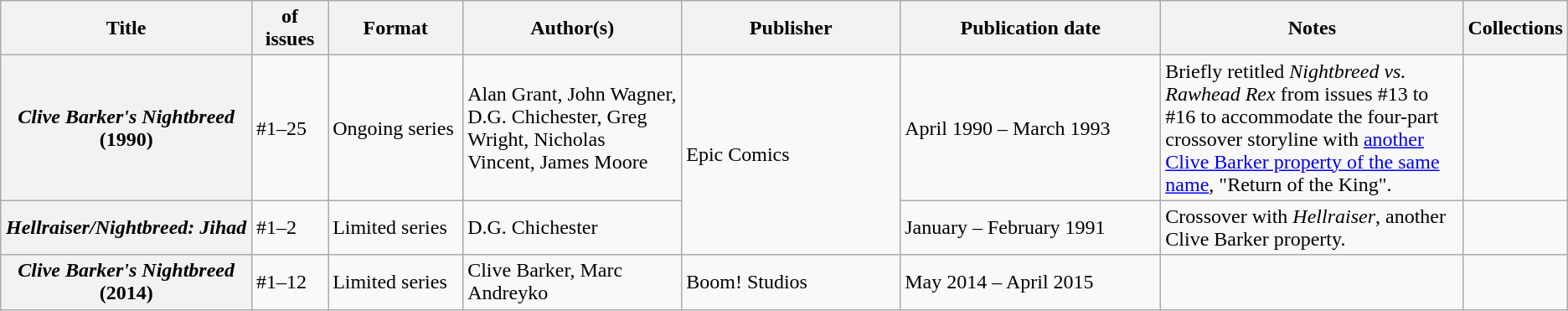<table class="wikitable">
<tr>
<th>Title</th>
<th style="width:40pt"> of issues</th>
<th style="width:75pt">Format</th>
<th style="width:125pt">Author(s)</th>
<th style="width:125pt">Publisher</th>
<th style="width:150pt">Publication date</th>
<th style="width:175pt">Notes</th>
<th>Collections</th>
</tr>
<tr>
<th><em>Clive Barker's Nightbreed</em> (1990)</th>
<td>#1–25</td>
<td>Ongoing series</td>
<td>Alan Grant, John Wagner, D.G. Chichester, Greg Wright, Nicholas Vincent, James Moore</td>
<td rowspan="2">Epic Comics</td>
<td>April 1990 – March 1993</td>
<td>Briefly retitled <em>Nightbreed vs. Rawhead Rex</em> from issues #13 to #16 to accommodate the four-part crossover storyline with <a href='#'>another Clive Barker property of the same name</a>, "Return of the King".</td>
<td></td>
</tr>
<tr>
<th><em>Hellraiser/Nightbreed: Jihad</em></th>
<td>#1–2</td>
<td>Limited series</td>
<td>D.G. Chichester</td>
<td>January – February 1991</td>
<td>Crossover with <em>Hellraiser</em>, another Clive Barker property.</td>
<td></td>
</tr>
<tr>
<th><em>Clive Barker's Nightbreed</em> (2014)</th>
<td>#1–12</td>
<td>Limited series</td>
<td>Clive Barker, Marc Andreyko</td>
<td>Boom! Studios</td>
<td>May 2014 – April 2015</td>
<td></td>
<td></td>
</tr>
</table>
